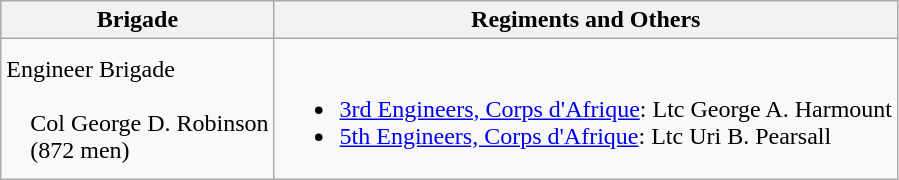<table class="wikitable">
<tr>
<th>Brigade</th>
<th>Regiments and Others</th>
</tr>
<tr>
<td>Engineer Brigade<br><br>   
Col George D. Robinson
<br>    (872 men)</td>
<td><br><ul><li><a href='#'>3rd Engineers, Corps d'Afrique</a>: Ltc  George A. Harmount</li><li><a href='#'>5th Engineers, Corps d'Afrique</a>: Ltc  Uri B. Pearsall</li></ul></td>
</tr>
</table>
